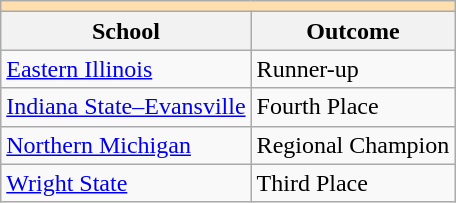<table class="wikitable" style="float:left; margin-right:1em;">
<tr>
<th colspan="3" style="background:#ffdead;"></th>
</tr>
<tr>
<th>School</th>
<th>Outcome</th>
</tr>
<tr>
<td><a href='#'>Eastern Illinois</a></td>
<td>Runner-up</td>
</tr>
<tr>
<td><a href='#'>Indiana State–Evansville</a></td>
<td>Fourth Place</td>
</tr>
<tr>
<td><a href='#'>Northern Michigan</a></td>
<td>Regional Champion</td>
</tr>
<tr>
<td><a href='#'>Wright State</a></td>
<td>Third Place</td>
</tr>
</table>
